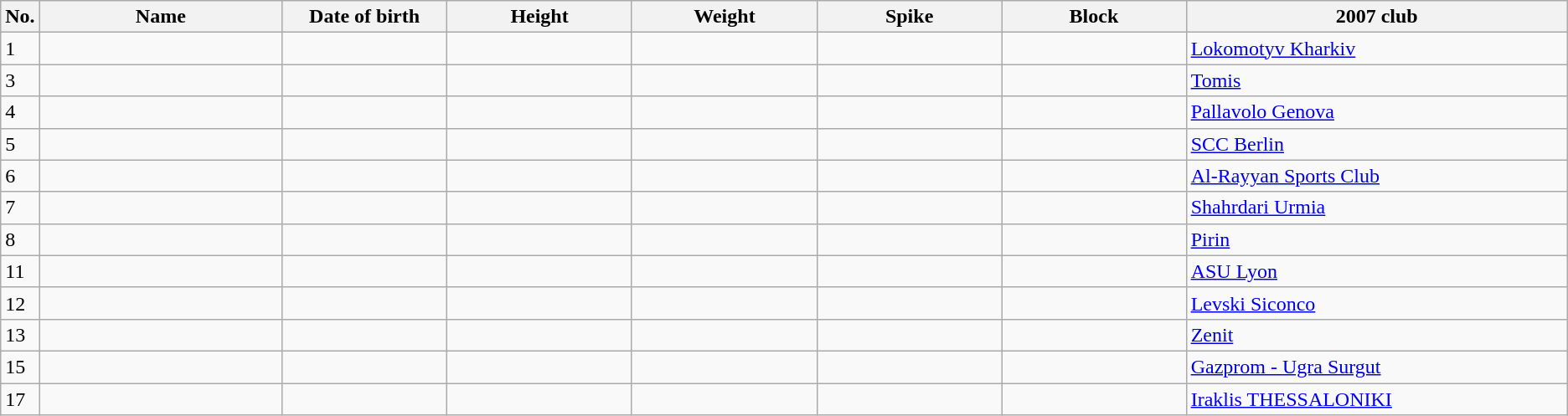<table class="wikitable sortable" style=font-size:100%; text-align:center;>
<tr>
<th>No.</th>
<th style=width:12em>Name</th>
<th style=width:8em>Date of birth</th>
<th style=width:9em>Height</th>
<th style=width:9em>Weight</th>
<th style=width:9em>Spike</th>
<th style=width:9em>Block</th>
<th style=width:19em>2007 club</th>
</tr>
<tr>
<td>1</td>
<td align=left></td>
<td align=right></td>
<td></td>
<td></td>
<td></td>
<td></td>
<td align=left><a href='#'>Lokomotyv Kharkiv</a></td>
</tr>
<tr>
<td>3</td>
<td align=left></td>
<td align=right></td>
<td></td>
<td></td>
<td></td>
<td></td>
<td align=left><a href='#'>Tomis</a></td>
</tr>
<tr>
<td>4</td>
<td align=left></td>
<td align=right></td>
<td></td>
<td></td>
<td></td>
<td></td>
<td align=left><a href='#'>Pallavolo Genova</a></td>
</tr>
<tr>
<td>5</td>
<td align=left></td>
<td align=right></td>
<td></td>
<td></td>
<td></td>
<td></td>
<td align=left><a href='#'>SCC Berlin</a></td>
</tr>
<tr>
<td>6</td>
<td align=left></td>
<td align=right></td>
<td></td>
<td></td>
<td></td>
<td></td>
<td align=left><a href='#'>Al-Rayyan Sports Club</a></td>
</tr>
<tr>
<td>7</td>
<td align=left></td>
<td align=right></td>
<td></td>
<td></td>
<td></td>
<td></td>
<td align=left><a href='#'>Shahrdari Urmia</a></td>
</tr>
<tr>
<td>8</td>
<td align=left></td>
<td align=right></td>
<td></td>
<td></td>
<td></td>
<td></td>
<td align=left><a href='#'>Pirin</a></td>
</tr>
<tr>
<td>11</td>
<td align=left></td>
<td align=right></td>
<td></td>
<td></td>
<td></td>
<td></td>
<td align=left><a href='#'>ASU Lyon</a></td>
</tr>
<tr>
<td>12</td>
<td align=left></td>
<td align=right></td>
<td></td>
<td></td>
<td></td>
<td></td>
<td align=left><a href='#'>Levski Siconco</a></td>
</tr>
<tr>
<td>13</td>
<td align=left></td>
<td align=right></td>
<td></td>
<td></td>
<td></td>
<td></td>
<td align=left><a href='#'>Zenit</a></td>
</tr>
<tr>
<td>15</td>
<td align=left></td>
<td align=right></td>
<td></td>
<td></td>
<td></td>
<td></td>
<td align=left><a href='#'>Gazprom - Ugra Surgut</a></td>
</tr>
<tr>
<td>17</td>
<td align=left></td>
<td align=right></td>
<td></td>
<td></td>
<td></td>
<td></td>
<td align=left><a href='#'>Iraklis THESSALONIKI</a></td>
</tr>
</table>
